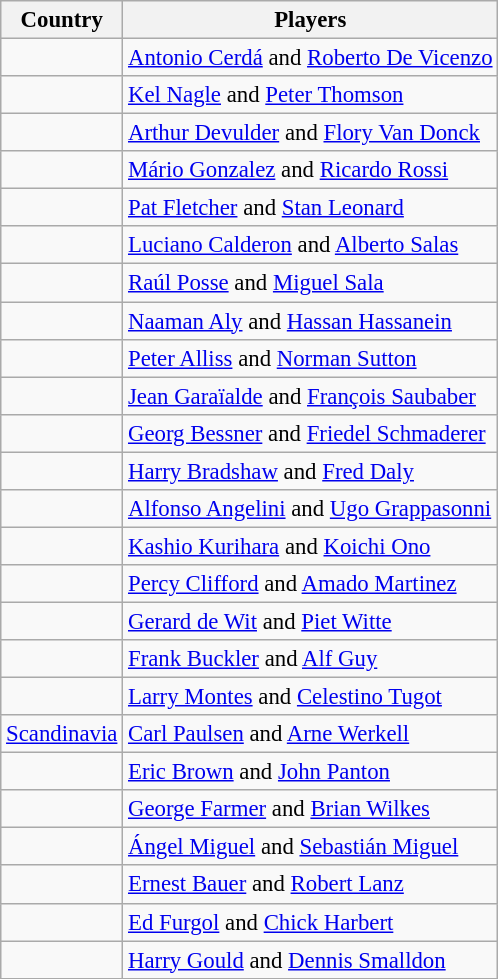<table class="wikitable" style="font-size:95%;">
<tr>
<th>Country</th>
<th>Players</th>
</tr>
<tr>
<td></td>
<td><a href='#'>Antonio Cerdá</a> and <a href='#'>Roberto De Vicenzo</a></td>
</tr>
<tr>
<td></td>
<td><a href='#'>Kel Nagle</a> and <a href='#'>Peter Thomson</a></td>
</tr>
<tr>
<td></td>
<td><a href='#'>Arthur Devulder</a> and <a href='#'>Flory Van Donck</a></td>
</tr>
<tr>
<td></td>
<td><a href='#'>Mário Gonzalez</a> and <a href='#'>Ricardo Rossi</a></td>
</tr>
<tr>
<td></td>
<td><a href='#'>Pat Fletcher</a> and <a href='#'>Stan Leonard</a></td>
</tr>
<tr>
<td></td>
<td><a href='#'>Luciano Calderon</a> and <a href='#'>Alberto Salas</a></td>
</tr>
<tr>
<td></td>
<td><a href='#'>Raúl Posse</a> and <a href='#'>Miguel Sala</a></td>
</tr>
<tr>
<td></td>
<td><a href='#'>Naaman Aly</a> and <a href='#'>Hassan Hassanein</a></td>
</tr>
<tr>
<td></td>
<td><a href='#'>Peter Alliss</a> and <a href='#'>Norman Sutton</a></td>
</tr>
<tr>
<td></td>
<td><a href='#'>Jean Garaïalde</a> and <a href='#'>François Saubaber</a></td>
</tr>
<tr>
<td></td>
<td><a href='#'>Georg Bessner</a> and <a href='#'>Friedel Schmaderer</a></td>
</tr>
<tr>
<td></td>
<td><a href='#'>Harry Bradshaw</a> and <a href='#'>Fred Daly</a></td>
</tr>
<tr>
<td></td>
<td><a href='#'>Alfonso Angelini</a> and <a href='#'>Ugo Grappasonni</a></td>
</tr>
<tr>
<td></td>
<td><a href='#'>Kashio Kurihara</a> and <a href='#'>Koichi Ono</a></td>
</tr>
<tr>
<td></td>
<td><a href='#'>Percy Clifford</a> and <a href='#'>Amado Martinez</a></td>
</tr>
<tr>
<td></td>
<td><a href='#'>Gerard de Wit</a> and <a href='#'>Piet Witte</a></td>
</tr>
<tr>
<td></td>
<td><a href='#'>Frank Buckler</a> and <a href='#'>Alf Guy</a></td>
</tr>
<tr>
<td></td>
<td><a href='#'>Larry Montes</a> and <a href='#'>Celestino Tugot</a></td>
</tr>
<tr>
<td>   <a href='#'>Scandinavia</a></td>
<td><a href='#'>Carl Paulsen</a> and <a href='#'>Arne Werkell</a></td>
</tr>
<tr>
<td></td>
<td><a href='#'>Eric Brown</a> and <a href='#'>John Panton</a></td>
</tr>
<tr>
<td></td>
<td><a href='#'>George Farmer</a> and <a href='#'>Brian Wilkes</a></td>
</tr>
<tr>
<td></td>
<td><a href='#'>Ángel Miguel</a> and <a href='#'>Sebastián Miguel</a></td>
</tr>
<tr>
<td></td>
<td><a href='#'>Ernest Bauer</a> and <a href='#'>Robert Lanz</a></td>
</tr>
<tr>
<td></td>
<td><a href='#'>Ed Furgol</a> and <a href='#'>Chick Harbert</a></td>
</tr>
<tr>
<td></td>
<td><a href='#'>Harry Gould</a> and <a href='#'>Dennis Smalldon</a></td>
</tr>
</table>
